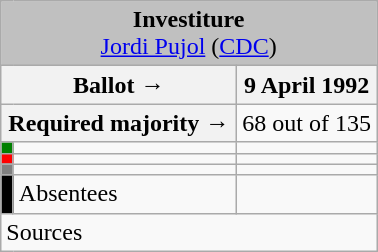<table class="wikitable" style="text-align:center;">
<tr>
<td colspan="3" align="center" bgcolor="#C0C0C0"><strong>Investiture</strong><br><a href='#'>Jordi Pujol</a> (<a href='#'>CDC</a>)</td>
</tr>
<tr>
<th colspan="2" width="150px">Ballot →</th>
<th>9 April 1992</th>
</tr>
<tr>
<th colspan="2">Required majority →</th>
<td>68 out of 135 </td>
</tr>
<tr>
<th width="1px" style="background:green;"></th>
<td align="left"></td>
<td></td>
</tr>
<tr>
<th style="color:inherit;background:red;"></th>
<td align="left"></td>
<td></td>
</tr>
<tr>
<th style="color:inherit;background:gray;"></th>
<td align="left"></td>
<td></td>
</tr>
<tr>
<th style="color:inherit;background:black;"></th>
<td align="left"><span>Absentees</span></td>
<td></td>
</tr>
<tr>
<td align="left" colspan="3">Sources</td>
</tr>
</table>
